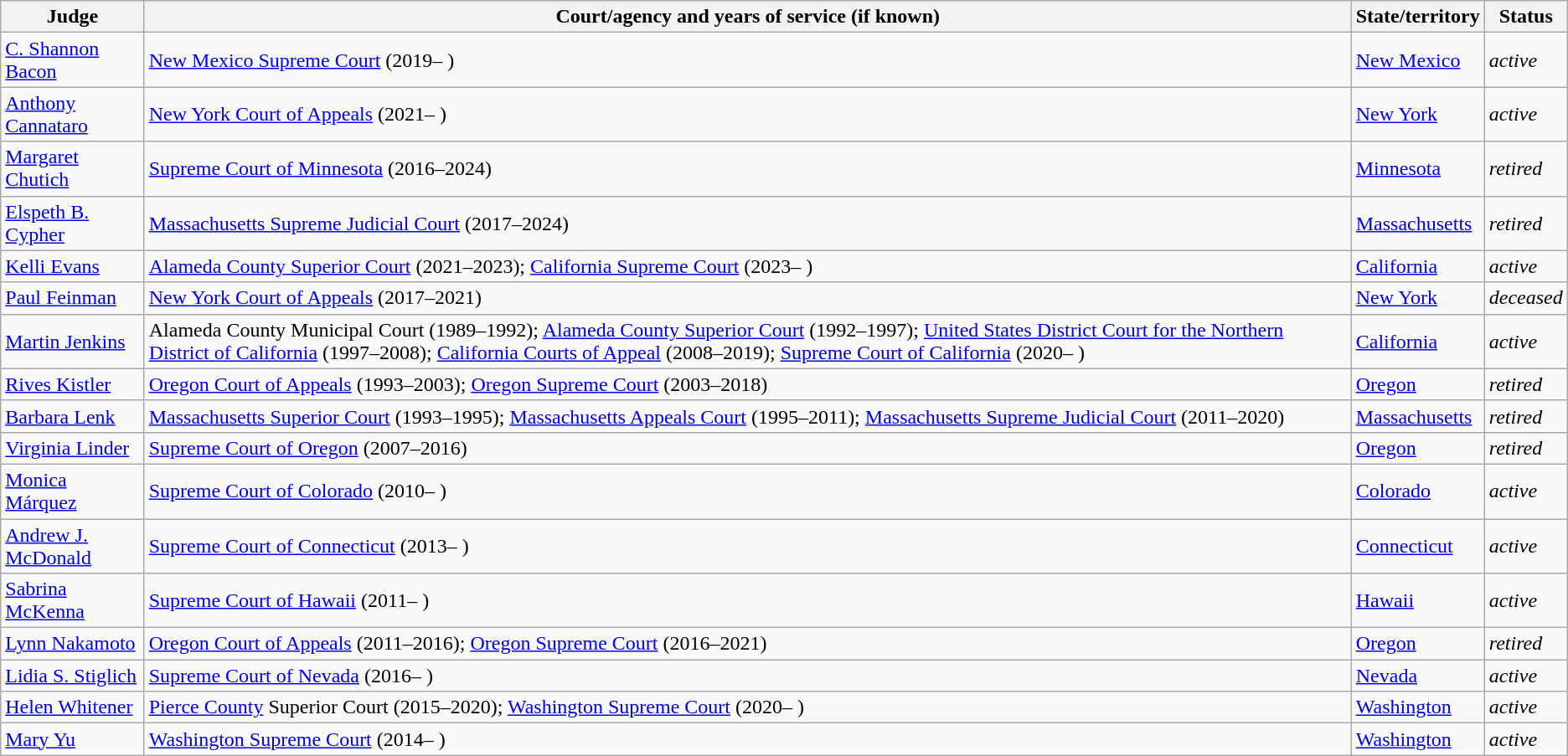<table class="wikitable sortable">
<tr>
<th>Judge</th>
<th>Court/agency and years of service (if known)</th>
<th>State/territory</th>
<th>Status</th>
</tr>
<tr>
<td><a href='#'>C. Shannon Bacon</a></td>
<td><a href='#'>New Mexico Supreme Court</a> (2019– )</td>
<td><a href='#'>New Mexico</a></td>
<td><em>active</em></td>
</tr>
<tr>
<td><a href='#'>Anthony Cannataro</a></td>
<td><a href='#'>New York Court of Appeals</a> (2021– )</td>
<td><a href='#'>New York</a></td>
<td><em>active</em></td>
</tr>
<tr>
<td><a href='#'>Margaret Chutich</a></td>
<td><a href='#'>Supreme Court of Minnesota</a> (2016–2024)</td>
<td><a href='#'>Minnesota</a></td>
<td><em>retired</em></td>
</tr>
<tr>
<td><a href='#'>Elspeth B. Cypher</a></td>
<td><a href='#'>Massachusetts Supreme Judicial Court</a> (2017–2024)</td>
<td><a href='#'>Massachusetts</a></td>
<td><em>retired</em></td>
</tr>
<tr>
<td><a href='#'>Kelli Evans</a></td>
<td><a href='#'>Alameda County Superior Court</a> (2021–2023); <a href='#'>California Supreme Court</a> (2023– )</td>
<td><a href='#'>California</a></td>
<td><em>active</em></td>
</tr>
<tr>
<td><a href='#'>Paul Feinman</a></td>
<td><a href='#'>New York Court of Appeals</a> (2017–2021)</td>
<td><a href='#'>New York</a></td>
<td><em>deceased</em></td>
</tr>
<tr>
<td><a href='#'>Martin Jenkins</a></td>
<td>Alameda County Municipal Court (1989–1992); <a href='#'>Alameda County Superior Court</a> (1992–1997); <a href='#'>United States District Court for the Northern District of California</a> (1997–2008); <a href='#'>California Courts of Appeal</a> (2008–2019); <a href='#'>Supreme Court of California</a> (2020– )</td>
<td><a href='#'>California</a></td>
<td><em>active</em></td>
</tr>
<tr>
<td><a href='#'>Rives Kistler</a></td>
<td><a href='#'>Oregon Court of Appeals</a> (1993–2003); <a href='#'>Oregon Supreme Court</a> (2003–2018)</td>
<td><a href='#'>Oregon</a></td>
<td><em>retired</em></td>
</tr>
<tr>
<td><a href='#'>Barbara Lenk</a></td>
<td><a href='#'>Massachusetts Superior Court</a> (1993–1995); <a href='#'>Massachusetts Appeals Court</a> (1995–2011); <a href='#'>Massachusetts Supreme Judicial Court</a> (2011–2020)</td>
<td><a href='#'>Massachusetts</a></td>
<td><em>retired</em></td>
</tr>
<tr>
<td><a href='#'>Virginia Linder</a></td>
<td><a href='#'>Supreme Court of Oregon</a> (2007–2016)</td>
<td><a href='#'>Oregon</a></td>
<td><em>retired</em></td>
</tr>
<tr>
<td><a href='#'>Monica Márquez</a></td>
<td><a href='#'>Supreme Court of Colorado</a> (2010– )</td>
<td><a href='#'>Colorado</a></td>
<td><em>active</em></td>
</tr>
<tr>
<td><a href='#'>Andrew J. McDonald</a></td>
<td><a href='#'>Supreme Court of Connecticut</a> (2013– )</td>
<td><a href='#'>Connecticut</a></td>
<td><em>active</em></td>
</tr>
<tr>
<td><a href='#'>Sabrina McKenna</a></td>
<td><a href='#'>Supreme Court of Hawaii</a> (2011– )</td>
<td><a href='#'>Hawaii</a></td>
<td><em>active</em></td>
</tr>
<tr>
<td><a href='#'>Lynn Nakamoto</a></td>
<td><a href='#'>Oregon Court of Appeals</a> (2011–2016); <a href='#'>Oregon Supreme Court</a> (2016–2021)</td>
<td><a href='#'>Oregon</a></td>
<td><em>retired</em></td>
</tr>
<tr>
<td><a href='#'>Lidia S. Stiglich</a></td>
<td><a href='#'>Supreme Court of Nevada</a> (2016– )</td>
<td><a href='#'>Nevada</a></td>
<td><em>active</em></td>
</tr>
<tr>
<td><a href='#'>Helen Whitener</a></td>
<td><a href='#'>Pierce County</a> Superior Court (2015–2020); <a href='#'>Washington Supreme Court</a> (2020– )</td>
<td><a href='#'>Washington</a></td>
<td><em>active</em></td>
</tr>
<tr>
<td><a href='#'>Mary Yu</a></td>
<td><a href='#'>Washington Supreme Court</a> (2014– )</td>
<td><a href='#'>Washington</a></td>
<td><em>active</em></td>
</tr>
</table>
